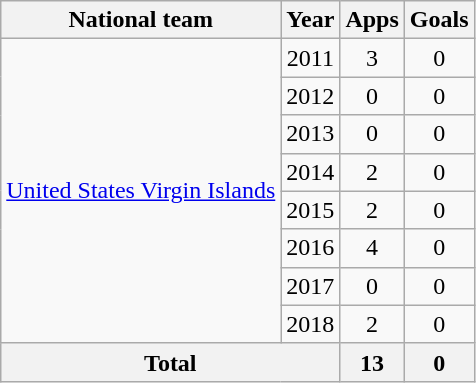<table class="wikitable" style="text-align:center">
<tr>
<th>National team</th>
<th>Year</th>
<th>Apps</th>
<th>Goals</th>
</tr>
<tr>
<td rowspan="8"><a href='#'>United States Virgin Islands</a></td>
<td>2011</td>
<td>3</td>
<td>0</td>
</tr>
<tr>
<td>2012</td>
<td>0</td>
<td>0</td>
</tr>
<tr>
<td>2013</td>
<td>0</td>
<td>0</td>
</tr>
<tr>
<td>2014</td>
<td>2</td>
<td>0</td>
</tr>
<tr>
<td>2015</td>
<td>2</td>
<td>0</td>
</tr>
<tr>
<td>2016</td>
<td>4</td>
<td>0</td>
</tr>
<tr>
<td>2017</td>
<td>0</td>
<td>0</td>
</tr>
<tr>
<td>2018</td>
<td>2</td>
<td>0</td>
</tr>
<tr>
<th colspan=2>Total</th>
<th>13</th>
<th>0</th>
</tr>
</table>
